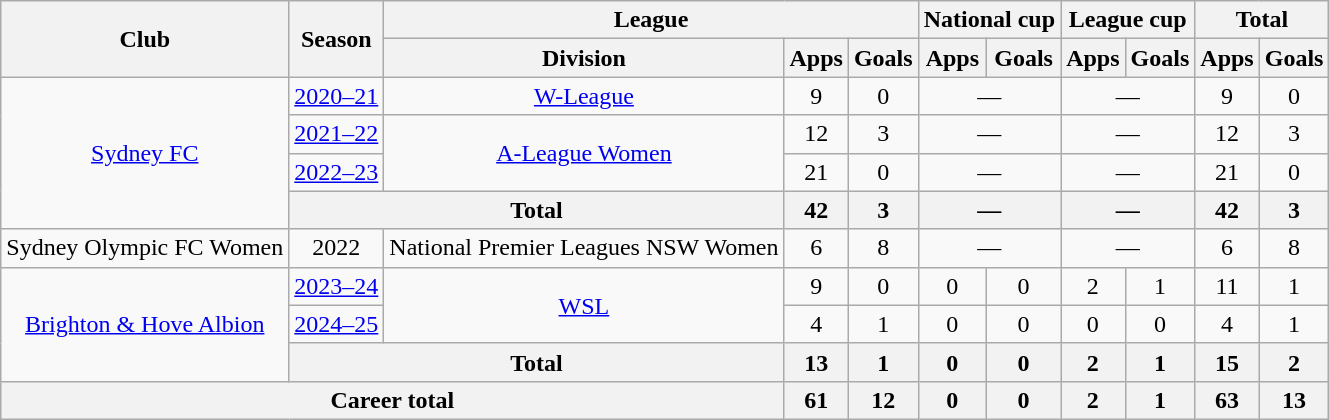<table class="wikitable" style="text-align:center">
<tr>
<th rowspan="2">Club</th>
<th rowspan="2">Season</th>
<th colspan="3">League</th>
<th colspan="2">National cup</th>
<th colspan="2">League cup</th>
<th colspan="2">Total</th>
</tr>
<tr>
<th>Division</th>
<th>Apps</th>
<th>Goals</th>
<th>Apps</th>
<th>Goals</th>
<th>Apps</th>
<th>Goals</th>
<th>Apps</th>
<th>Goals</th>
</tr>
<tr>
<td rowspan="4"><a href='#'>Sydney FC</a></td>
<td><a href='#'>2020–21</a></td>
<td><a href='#'>W-League</a></td>
<td>9</td>
<td>0</td>
<td colspan="2">—</td>
<td colspan="2">—</td>
<td>9</td>
<td>0</td>
</tr>
<tr>
<td><a href='#'>2021–22</a></td>
<td rowspan="2"><a href='#'>A-League Women</a></td>
<td>12</td>
<td>3</td>
<td colspan="2">—</td>
<td colspan="2">—</td>
<td>12</td>
<td>3</td>
</tr>
<tr>
<td><a href='#'>2022–23</a></td>
<td>21</td>
<td>0</td>
<td colspan="2">—</td>
<td colspan="2">—</td>
<td>21</td>
<td>0</td>
</tr>
<tr>
<th colspan="2">Total</th>
<th>42</th>
<th>3</th>
<th colspan="2">—</th>
<th colspan="2">—</th>
<th>42</th>
<th>3</th>
</tr>
<tr>
<td>Sydney Olympic FC Women</td>
<td>2022</td>
<td>National Premier Leagues NSW Women</td>
<td>6</td>
<td>8</td>
<td colspan="2">—</td>
<td colspan="2">—</td>
<td>6</td>
<td>8</td>
</tr>
<tr>
<td rowspan="3"><a href='#'>Brighton & Hove Albion</a></td>
<td><a href='#'>2023–24</a></td>
<td rowspan="2"><a href='#'>WSL</a></td>
<td>9</td>
<td>0</td>
<td>0</td>
<td>0</td>
<td>2</td>
<td>1</td>
<td>11</td>
<td>1</td>
</tr>
<tr>
<td><a href='#'>2024–25</a></td>
<td>4</td>
<td>1</td>
<td>0</td>
<td>0</td>
<td>0</td>
<td>0</td>
<td>4</td>
<td>1</td>
</tr>
<tr>
<th colspan="2">Total</th>
<th>13</th>
<th>1</th>
<th>0</th>
<th>0</th>
<th>2</th>
<th>1</th>
<th>15</th>
<th>2</th>
</tr>
<tr>
<th colspan="3">Career total</th>
<th>61</th>
<th>12</th>
<th>0</th>
<th>0</th>
<th>2</th>
<th>1</th>
<th>63</th>
<th>13</th>
</tr>
</table>
